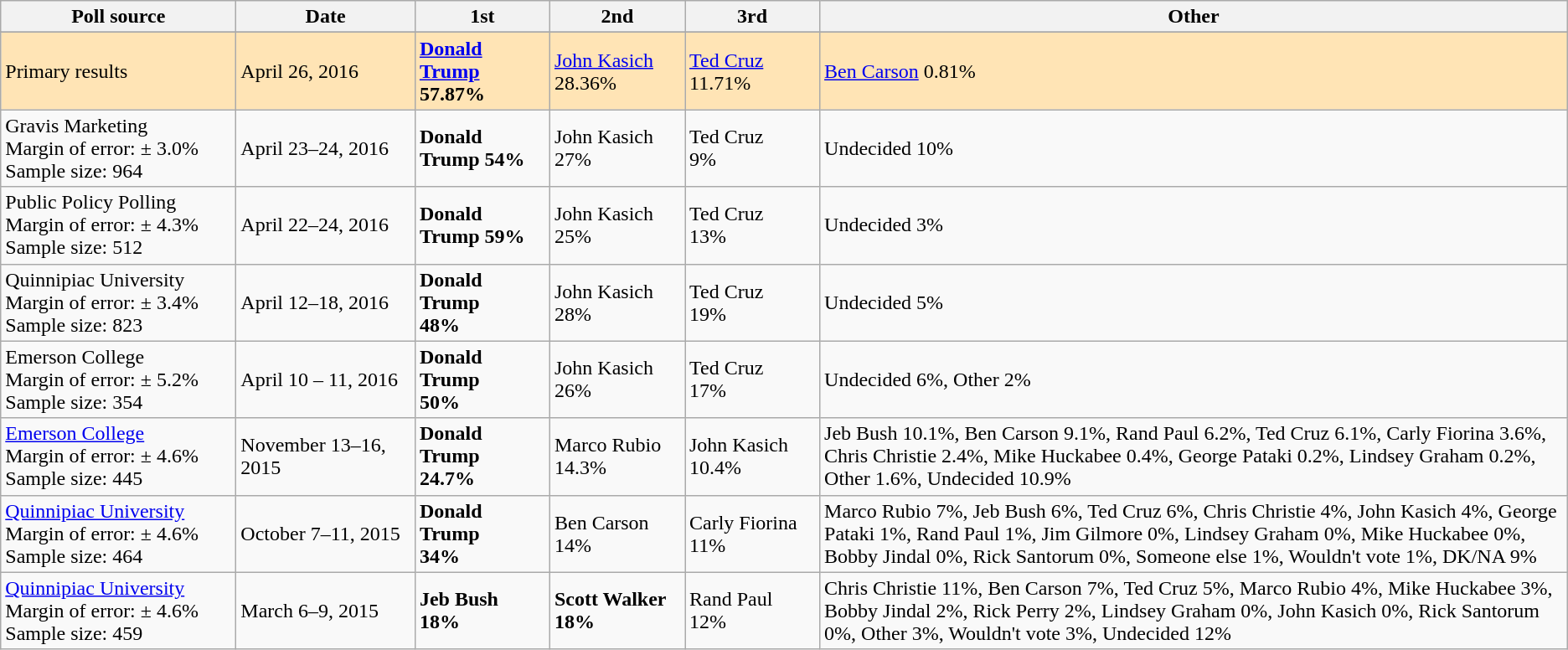<table class="wikitable">
<tr>
<th style="width:180px;">Poll source</th>
<th style="width:135px;">Date</th>
<th style="width:100px;">1st</th>
<th style="width:100px;">2nd</th>
<th style="width:100px;">3rd</th>
<th>Other</th>
</tr>
<tr>
</tr>
<tr style="background:Moccasin;">
<td>Primary results</td>
<td>April 26, 2016</td>
<td><strong><a href='#'>Donald Trump</a><br>57.87%</strong></td>
<td><a href='#'>John Kasich</a><br>28.36%</td>
<td><a href='#'>Ted Cruz</a><br>11.71%</td>
<td><a href='#'>Ben Carson</a> 0.81%</td>
</tr>
<tr>
<td>Gravis Marketing<br>Margin of error: ± 3.0%
<br>Sample size: 964</td>
<td>April 23–24, 2016</td>
<td><strong>Donald Trump 54%</strong></td>
<td>John Kasich<br>27%</td>
<td>Ted Cruz<br>9%</td>
<td>Undecided 10%</td>
</tr>
<tr>
<td>Public Policy Polling<br>Margin of error: ± 4.3%
<br>Sample size: 512</td>
<td>April 22–24, 2016</td>
<td><strong>Donald Trump 59%</strong></td>
<td>John Kasich<br>25%</td>
<td>Ted Cruz<br>13%</td>
<td>Undecided 3%</td>
</tr>
<tr>
<td>Quinnipiac University<br>Margin of error: ± 3.4%
<br>Sample size: 823</td>
<td>April 12–18, 2016</td>
<td><strong>Donald Trump<br>48%</strong></td>
<td>John Kasich<br>28%</td>
<td>Ted Cruz<br>19%</td>
<td>Undecided 5%</td>
</tr>
<tr>
<td>Emerson College<br>Margin of error: ± 5.2%
<br>Sample size: 354</td>
<td>April 10 – 11, 2016</td>
<td><strong>Donald Trump<br>50%</strong></td>
<td>John Kasich<br>26%</td>
<td>Ted Cruz<br>17%</td>
<td>Undecided 6%, Other 2%</td>
</tr>
<tr>
<td><a href='#'>Emerson College</a><br>Margin of error: ± 4.6%
<br>Sample size: 445</td>
<td>November 13–16, 2015</td>
<td><strong>Donald Trump<br>24.7%</strong></td>
<td>Marco Rubio<br>14.3%</td>
<td>John Kasich<br>10.4%</td>
<td>Jeb Bush 10.1%, Ben Carson 9.1%, Rand Paul 6.2%, Ted Cruz 6.1%, Carly Fiorina 3.6%, Chris Christie 2.4%, Mike Huckabee 0.4%, George Pataki 0.2%, Lindsey Graham 0.2%, Other 1.6%, Undecided 10.9%</td>
</tr>
<tr>
<td><a href='#'>Quinnipiac University</a><br>Margin of error: ± 4.6%
<br>Sample size: 464</td>
<td>October 7–11, 2015</td>
<td><strong>Donald Trump<br>34%</strong></td>
<td>Ben Carson<br>14%</td>
<td>Carly Fiorina<br>11%</td>
<td>Marco Rubio 7%, Jeb Bush 6%, Ted Cruz 6%, Chris Christie 4%, John Kasich 4%, George Pataki 1%, Rand Paul 1%, Jim Gilmore 0%, Lindsey Graham 0%, Mike Huckabee 0%, Bobby Jindal 0%, Rick Santorum 0%, Someone else 1%, Wouldn't vote 1%, DK/NA 9%</td>
</tr>
<tr>
<td><a href='#'>Quinnipiac University</a><br>Margin of error: ± 4.6%
<br>Sample size: 459</td>
<td>March 6–9, 2015</td>
<td><strong>Jeb Bush<br>18%</strong></td>
<td><strong>Scott Walker<br>18%</strong></td>
<td>Rand Paul<br>12%</td>
<td>Chris Christie 11%, Ben Carson 7%, Ted Cruz 5%, Marco Rubio 4%, Mike Huckabee 3%, Bobby Jindal 2%, Rick Perry 2%, Lindsey Graham 0%, John Kasich 0%,  Rick Santorum 0%, Other 3%, Wouldn't vote 3%, Undecided 12%</td>
</tr>
</table>
